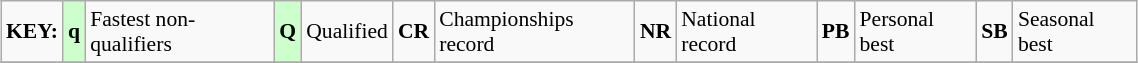<table class="wikitable" style="margin:0.5em auto; font-size:90%;position:relative;" width=60%>
<tr>
<td><strong>KEY:</strong></td>
<td bgcolor=ccffcc align=center><strong>q</strong></td>
<td>Fastest non-qualifiers</td>
<td bgcolor=ccffcc align=center><strong>Q</strong></td>
<td>Qualified</td>
<td align=center><strong>CR</strong></td>
<td>Championships record</td>
<td align=center><strong>NR</strong></td>
<td>National record</td>
<td align=center><strong>PB</strong></td>
<td>Personal best</td>
<td align=center><strong>SB</strong></td>
<td>Seasonal best</td>
</tr>
<tr>
</tr>
</table>
